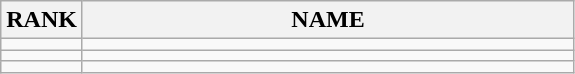<table class="wikitable">
<tr>
<th>RANK</th>
<th style="width: 20em">NAME</th>
</tr>
<tr>
<td align="center"></td>
<td></td>
</tr>
<tr>
<td align="center"></td>
<td></td>
</tr>
<tr>
<td align="center"></td>
<td></td>
</tr>
</table>
